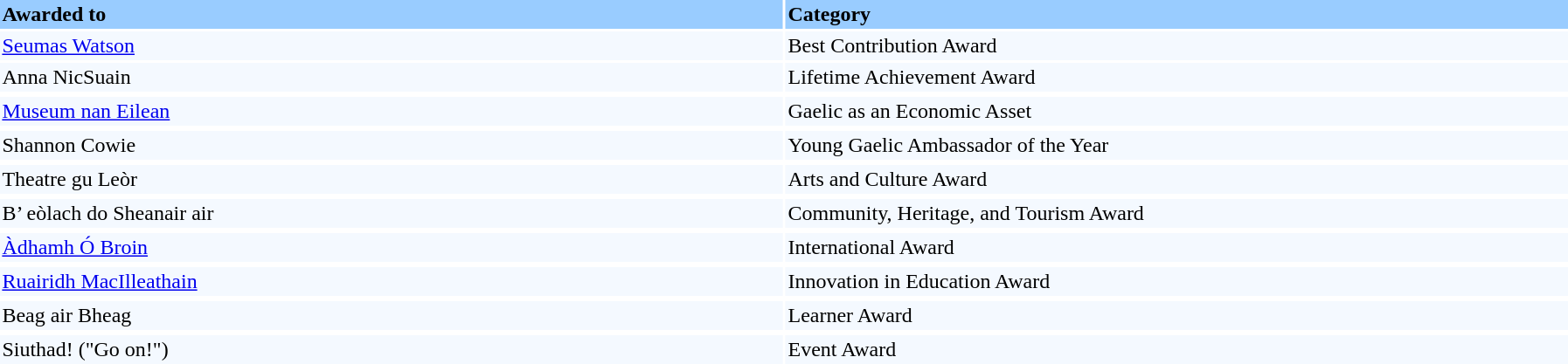<table border=0 cellpadding=2 cellspacing=2 align="center" width="95%">
<tr bgcolor=#99CCFF>
<th align="left" valign="top">Awarded to</th>
<th align="left" valign="top">Category</th>
</tr>
<tr bgcolor=#F4F9FF>
<td style="width: 50%;"><a href='#'>Seumas Watson</a></td>
<td>Best Contribution Award</td>
</tr>
<tr bgcolor=#F4F9FF>
<td style="width: 50%;">Anna NicSuain</td>
<td>Lifetime Achievement Award</td>
</tr>
<tr>
</tr>
<tr bgcolor=#F4F9FF>
<td style="width: 50%;"><a href='#'>Museum nan Eilean</a></td>
<td>Gaelic as an Economic Asset</td>
</tr>
<tr>
</tr>
<tr bgcolor=#F4F9FF>
<td style="width: 50%;">Shannon Cowie</td>
<td>Young Gaelic Ambassador of the Year</td>
</tr>
<tr>
</tr>
<tr bgcolor=#F4F9FF>
<td style="width: 50%;">Theatre gu Leòr</td>
<td>Arts and Culture Award</td>
</tr>
<tr>
</tr>
<tr bgcolor=#F4F9FF>
<td style="width: 50%;">B’ eòlach do Sheanair air</td>
<td>Community, Heritage, and Tourism Award</td>
</tr>
<tr>
</tr>
<tr bgcolor=#F4F9FF>
<td style="width: 50%;"><a href='#'>Àdhamh Ó Broin</a></td>
<td>International Award</td>
</tr>
<tr>
</tr>
<tr bgcolor=#F4F9FF>
<td style="width: 50%;"><a href='#'>Ruairidh MacIlleathain</a></td>
<td>Innovation in Education Award</td>
</tr>
<tr>
</tr>
<tr bgcolor=#F4F9FF>
<td style="width: 50%;">Beag air Bheag</td>
<td>Learner Award</td>
</tr>
<tr>
</tr>
<tr bgcolor=#F4F9FF>
<td style="width: 50%;">Siuthad! ("Go on!")</td>
<td>Event Award</td>
</tr>
<tr>
</tr>
</table>
